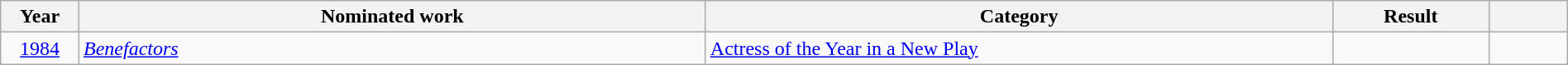<table class="wikitable" style="width:100%;">
<tr>
<th width=5%>Year</th>
<th style="width:40%;">Nominated work</th>
<th style="width:40%;">Category</th>
<th style="width:10%;">Result</th>
<th width=5%></th>
</tr>
<tr>
<td style="text-align:center;"><a href='#'>1984</a></td>
<td style="text-align:left;"><em><a href='#'>Benefactors</a></em></td>
<td><a href='#'>Actress of the Year in a New Play</a></td>
<td></td>
<td style="text-align:center;"></td>
</tr>
</table>
